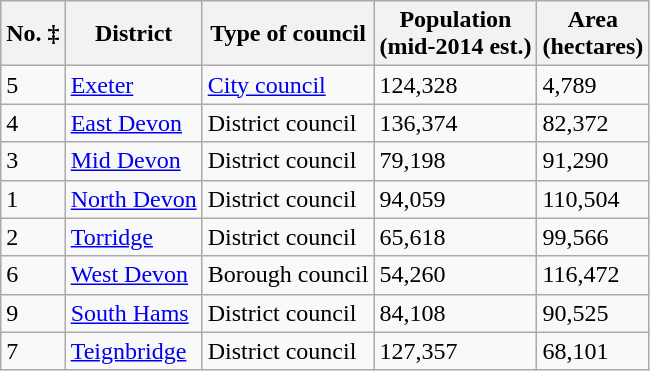<table class="wikitable sortable col4right col5right">
<tr>
<th>No. ‡</th>
<th>District</th>
<th>Type of council</th>
<th>Population<br>(mid-2014 est.)</th>
<th>Area<br>(hectares)</th>
</tr>
<tr>
<td>5</td>
<td><a href='#'>Exeter</a></td>
<td><a href='#'>City council</a></td>
<td>124,328</td>
<td>4,789</td>
</tr>
<tr>
<td>4</td>
<td><a href='#'>East Devon</a></td>
<td>District council</td>
<td>136,374</td>
<td>82,372</td>
</tr>
<tr>
<td>3</td>
<td><a href='#'>Mid Devon</a></td>
<td>District council</td>
<td>79,198</td>
<td>91,290</td>
</tr>
<tr>
<td>1</td>
<td><a href='#'>North Devon</a></td>
<td>District council</td>
<td>94,059</td>
<td>110,504</td>
</tr>
<tr>
<td>2</td>
<td><a href='#'>Torridge</a></td>
<td>District council</td>
<td>65,618</td>
<td>99,566</td>
</tr>
<tr>
<td>6</td>
<td><a href='#'>West Devon</a></td>
<td>Borough council</td>
<td>54,260</td>
<td>116,472</td>
</tr>
<tr>
<td>9</td>
<td><a href='#'>South Hams</a></td>
<td>District council</td>
<td>84,108</td>
<td>90,525</td>
</tr>
<tr>
<td>7</td>
<td><a href='#'>Teignbridge</a></td>
<td>District council</td>
<td>127,357</td>
<td>68,101</td>
</tr>
</table>
